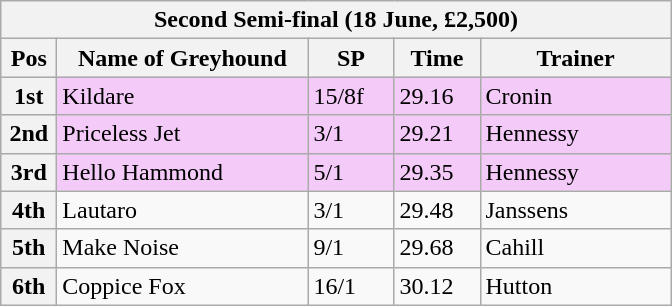<table class="wikitable">
<tr>
<th colspan="6">Second Semi-final (18 June, £2,500)</th>
</tr>
<tr>
<th width=30>Pos</th>
<th width=160>Name of Greyhound</th>
<th width=50>SP</th>
<th width=50>Time</th>
<th width=120>Trainer</th>
</tr>
<tr style="background: #f4caf9;">
<th>1st</th>
<td>Kildare</td>
<td>15/8f</td>
<td>29.16</td>
<td>Cronin</td>
</tr>
<tr style="background: #f4caf9;">
<th>2nd</th>
<td>Priceless Jet</td>
<td>3/1</td>
<td>29.21</td>
<td>Hennessy</td>
</tr>
<tr style="background: #f4caf9;">
<th>3rd</th>
<td>Hello Hammond</td>
<td>5/1</td>
<td>29.35</td>
<td>Hennessy</td>
</tr>
<tr>
<th>4th</th>
<td>Lautaro</td>
<td>3/1</td>
<td>29.48</td>
<td>Janssens</td>
</tr>
<tr>
<th>5th</th>
<td>Make Noise</td>
<td>9/1</td>
<td>29.68</td>
<td>Cahill</td>
</tr>
<tr>
<th>6th</th>
<td>Coppice Fox</td>
<td>16/1</td>
<td>30.12</td>
<td>Hutton</td>
</tr>
</table>
